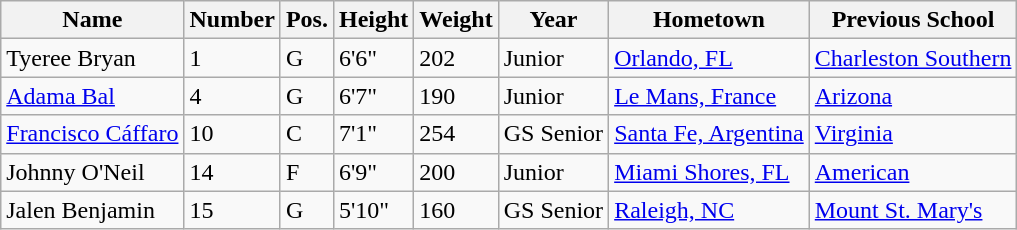<table class="wikitable sortable" border="1">
<tr>
<th>Name</th>
<th>Number</th>
<th>Pos.</th>
<th>Height</th>
<th>Weight</th>
<th>Year</th>
<th>Hometown</th>
<th class="unsortable">Previous School</th>
</tr>
<tr>
<td>Tyeree Bryan</td>
<td>1</td>
<td>G</td>
<td>6'6"</td>
<td>202</td>
<td>Junior</td>
<td><a href='#'>Orlando, FL</a></td>
<td><a href='#'>Charleston Southern</a></td>
</tr>
<tr>
<td><a href='#'>Adama Bal</a></td>
<td>4</td>
<td>G</td>
<td>6'7"</td>
<td>190</td>
<td>Junior</td>
<td><a href='#'>Le Mans, France</a></td>
<td><a href='#'>Arizona</a></td>
</tr>
<tr>
<td><a href='#'>Francisco Cáffaro</a></td>
<td>10</td>
<td>C</td>
<td>7'1"</td>
<td>254</td>
<td>GS Senior</td>
<td><a href='#'>Santa Fe, Argentina</a></td>
<td><a href='#'>Virginia</a></td>
</tr>
<tr>
<td>Johnny O'Neil</td>
<td>14</td>
<td>F</td>
<td>6'9"</td>
<td>200</td>
<td>Junior</td>
<td><a href='#'>Miami Shores, FL</a></td>
<td><a href='#'>American</a></td>
</tr>
<tr>
<td>Jalen Benjamin</td>
<td>15</td>
<td>G</td>
<td>5'10"</td>
<td>160</td>
<td>GS Senior</td>
<td><a href='#'>Raleigh, NC</a></td>
<td><a href='#'>Mount St. Mary's</a></td>
</tr>
</table>
